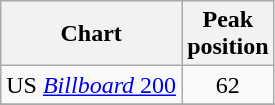<table class="wikitable sortable" border="1" align="center">
<tr>
<th scope="col">Chart</th>
<th scope="col">Peak<br>position</th>
</tr>
<tr>
<td>US <a href='#'><em>Billboard</em> 200</a></td>
<td align="center">62</td>
</tr>
<tr>
</tr>
</table>
